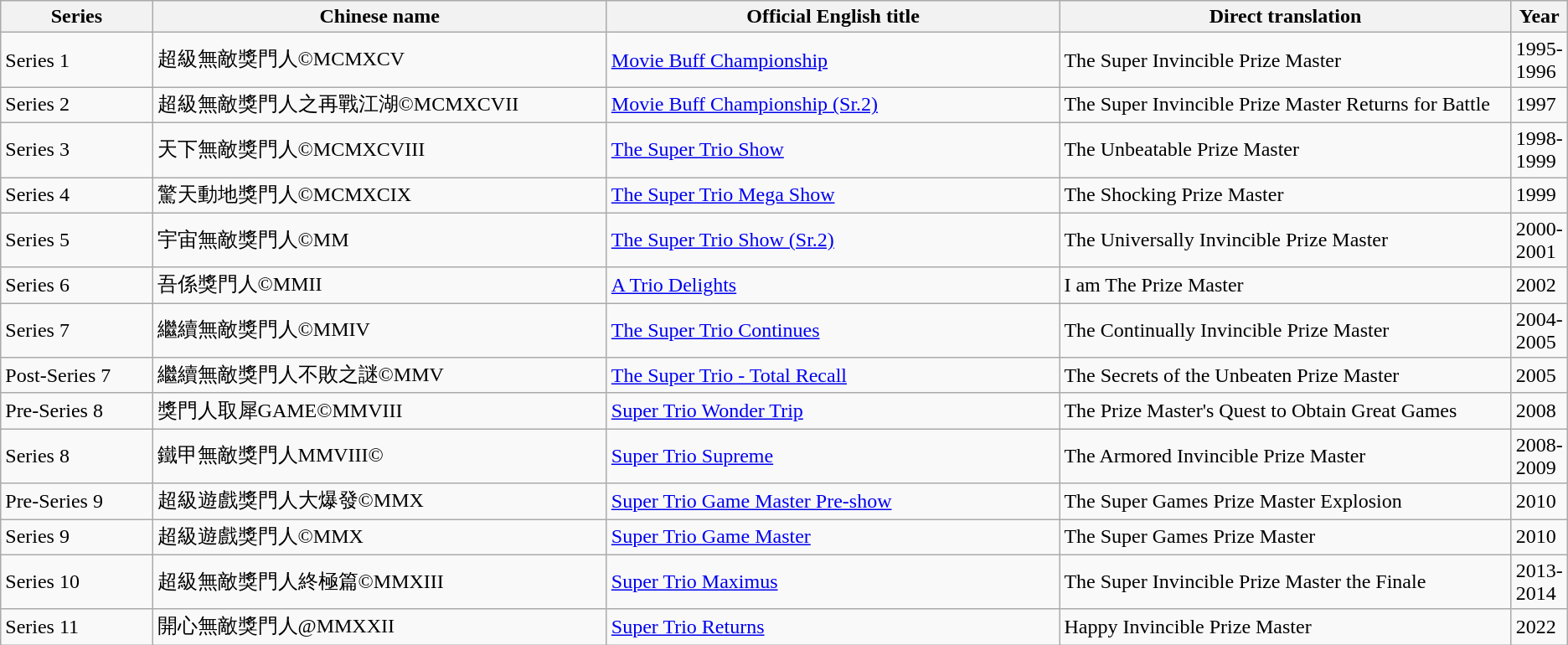<table class="wikitable">
<tr>
<th style="width:10%;">Series</th>
<th style="width:30%;">Chinese name</th>
<th style="width:30%;">Official English title</th>
<th style="width:30%;">Direct translation</th>
<th style="width:30%;">Year</th>
</tr>
<tr>
<td>Series 1</td>
<td>超級無敵獎門人©MCMXCV</td>
<td><a href='#'>Movie Buff Championship</a></td>
<td>The Super Invincible Prize Master</td>
<td>1995-1996</td>
</tr>
<tr>
<td>Series 2</td>
<td>超級無敵獎門人之再戰江湖©MCMXCVII</td>
<td><a href='#'>Movie Buff Championship (Sr.2)</a></td>
<td>The Super Invincible Prize Master Returns for Battle</td>
<td>1997</td>
</tr>
<tr>
<td>Series 3</td>
<td>天下無敵獎門人©MCMXCVIII</td>
<td><a href='#'>The Super Trio Show</a></td>
<td>The Unbeatable Prize Master</td>
<td>1998-1999</td>
</tr>
<tr>
<td>Series 4</td>
<td>驚天動地獎門人©MCMXCIX</td>
<td><a href='#'>The Super Trio Mega Show</a></td>
<td>The Shocking Prize Master</td>
<td>1999</td>
</tr>
<tr>
<td>Series 5</td>
<td>宇宙無敵獎門人©MM</td>
<td><a href='#'>The Super Trio Show (Sr.2)</a></td>
<td>The Universally Invincible Prize Master</td>
<td>2000-2001</td>
</tr>
<tr>
<td>Series 6</td>
<td>吾係獎門人©MMII</td>
<td><a href='#'>A Trio Delights</a></td>
<td>I am The Prize Master</td>
<td>2002</td>
</tr>
<tr>
<td>Series 7</td>
<td>繼續無敵獎門人©MMIV</td>
<td><a href='#'>The Super Trio Continues</a></td>
<td>The Continually Invincible Prize Master</td>
<td>2004-2005</td>
</tr>
<tr>
<td>Post-Series 7</td>
<td>繼續無敵獎門人不敗之謎©MMV</td>
<td><a href='#'>The Super Trio - Total Recall</a></td>
<td>The Secrets of the Unbeaten Prize Master</td>
<td>2005</td>
</tr>
<tr>
<td>Pre-Series 8</td>
<td>獎門人取犀GAME©MMVIII</td>
<td><a href='#'>Super Trio Wonder Trip</a></td>
<td>The Prize Master's Quest to Obtain Great Games</td>
<td>2008</td>
</tr>
<tr>
<td>Series 8</td>
<td>鐵甲無敵獎門人MMVIII©</td>
<td><a href='#'>Super Trio Supreme</a></td>
<td>The Armored Invincible Prize Master</td>
<td>2008-2009</td>
</tr>
<tr>
<td>Pre-Series 9</td>
<td>超級遊戲獎門人大爆發©MMX</td>
<td><a href='#'>Super Trio Game Master Pre-show</a></td>
<td>The Super Games Prize Master Explosion</td>
<td>2010</td>
</tr>
<tr>
<td>Series 9</td>
<td>超級遊戲獎門人©MMX</td>
<td><a href='#'>Super Trio Game Master</a></td>
<td>The Super Games Prize Master</td>
<td>2010</td>
</tr>
<tr>
<td>Series 10</td>
<td>超級無敵獎門人終極篇©MMXIII</td>
<td><a href='#'>Super Trio Maximus</a></td>
<td>The Super Invincible Prize Master the Finale</td>
<td>2013-2014</td>
</tr>
<tr>
<td>Series 11</td>
<td>開心無敵獎門人@MMXXII</td>
<td><a href='#'>Super Trio Returns</a></td>
<td>Happy Invincible Prize Master</td>
<td>2022</td>
</tr>
</table>
